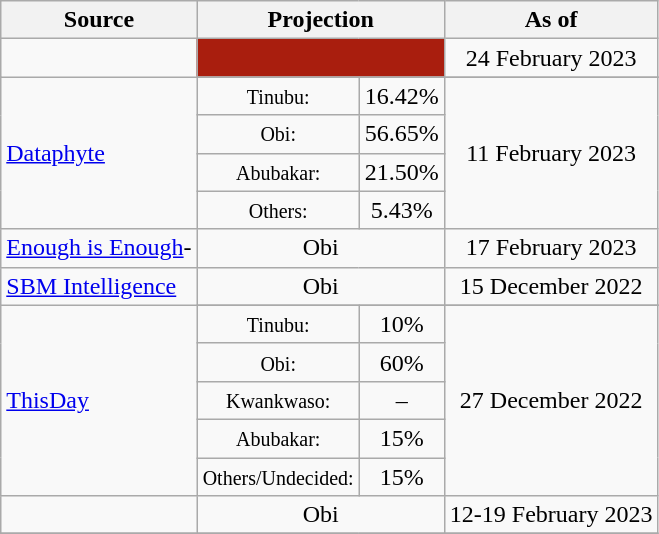<table class="wikitable" style="text-align:center">
<tr>
<th>Source</th>
<th colspan=2>Projection</th>
<th>As of</th>
</tr>
<tr>
<td align="left"></td>
<td colspan=2 bgcolor=#a91e0e></td>
<td>24 February 2023</td>
</tr>
<tr>
<td rowspan=5 align="left"><a href='#'>Dataphyte</a></td>
</tr>
<tr>
<td><small>Tinubu:</small></td>
<td>16.42%</td>
<td rowspan=4>11 February 2023</td>
</tr>
<tr>
<td><small>Obi:</small></td>
<td>56.65%</td>
</tr>
<tr>
<td><small>Abubakar:</small></td>
<td>21.50%</td>
</tr>
<tr>
<td><small>Others:</small></td>
<td>5.43%</td>
</tr>
<tr>
<td align="left"><a href='#'>Enough is Enough</a>-<br></td>
<td colspan=2 >Obi</td>
<td>17 February 2023</td>
</tr>
<tr>
<td align="left"><a href='#'>SBM Intelligence</a></td>
<td colspan=2 >Obi</td>
<td>15 December 2022</td>
</tr>
<tr>
<td rowspan=6 align="left"><a href='#'>ThisDay</a></td>
</tr>
<tr>
<td><small>Tinubu:</small></td>
<td>10%</td>
<td rowspan=5>27 December 2022</td>
</tr>
<tr>
<td><small>Obi:</small></td>
<td>60%</td>
</tr>
<tr>
<td><small>Kwankwaso:</small></td>
<td>–</td>
</tr>
<tr>
<td><small>Abubakar:</small></td>
<td>15%</td>
</tr>
<tr>
<td><small>Others/Undecided:</small></td>
<td>15%</td>
</tr>
<tr>
<td align="left"></td>
<td colspan=2 >Obi</td>
<td>12-19 February 2023</td>
</tr>
<tr>
</tr>
</table>
